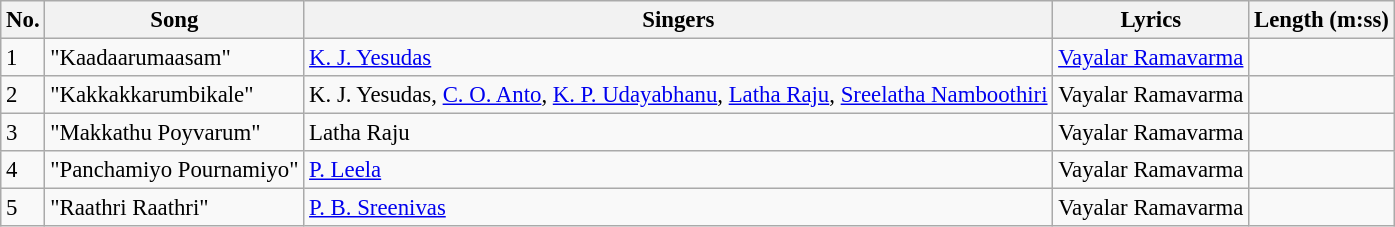<table class="wikitable" style="font-size:95%;">
<tr>
<th>No.</th>
<th>Song</th>
<th>Singers</th>
<th>Lyrics</th>
<th>Length (m:ss)</th>
</tr>
<tr>
<td>1</td>
<td>"Kaadaarumaasam"</td>
<td><a href='#'>K. J. Yesudas</a></td>
<td><a href='#'>Vayalar Ramavarma</a></td>
<td></td>
</tr>
<tr>
<td>2</td>
<td>"Kakkakkarumbikale"</td>
<td>K. J. Yesudas, <a href='#'>C. O. Anto</a>, <a href='#'>K. P. Udayabhanu</a>, <a href='#'>Latha Raju</a>, <a href='#'>Sreelatha Namboothiri</a></td>
<td>Vayalar Ramavarma</td>
<td></td>
</tr>
<tr>
<td>3</td>
<td>"Makkathu Poyvarum"</td>
<td>Latha Raju</td>
<td>Vayalar Ramavarma</td>
<td></td>
</tr>
<tr>
<td>4</td>
<td>"Panchamiyo Pournamiyo"</td>
<td><a href='#'>P. Leela</a></td>
<td>Vayalar Ramavarma</td>
<td></td>
</tr>
<tr>
<td>5</td>
<td>"Raathri Raathri"</td>
<td><a href='#'>P. B. Sreenivas</a></td>
<td>Vayalar Ramavarma</td>
<td></td>
</tr>
</table>
